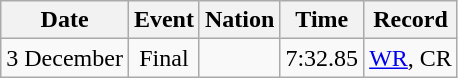<table class=wikitable style=text-align:center>
<tr>
<th>Date</th>
<th>Event</th>
<th>Nation</th>
<th>Time</th>
<th>Record</th>
</tr>
<tr>
<td>3 December</td>
<td>Final</td>
<td align=left></td>
<td>7:32.85</td>
<td><a href='#'>WR</a>, CR</td>
</tr>
</table>
